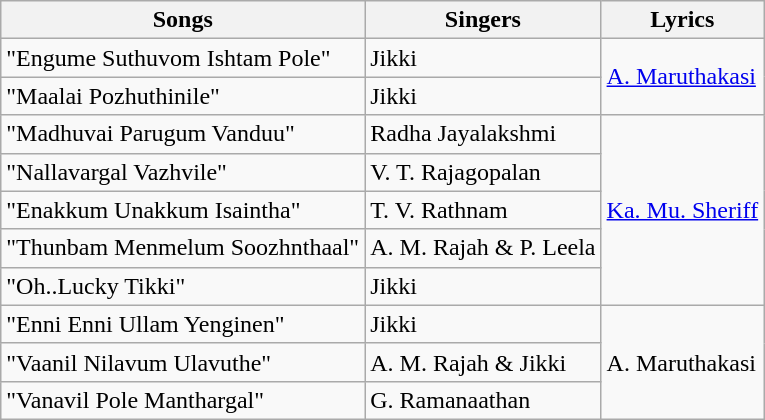<table class="wikitable">
<tr>
<th>Songs</th>
<th>Singers</th>
<th>Lyrics</th>
</tr>
<tr>
<td>"Engume Suthuvom Ishtam Pole"</td>
<td>Jikki</td>
<td rowspan="2"><a href='#'>A. Maruthakasi</a></td>
</tr>
<tr>
<td>"Maalai Pozhuthinile"</td>
<td>Jikki</td>
</tr>
<tr>
<td>"Madhuvai Parugum Vanduu"</td>
<td>Radha Jayalakshmi</td>
<td rowspan="5"><a href='#'>Ka. Mu. Sheriff</a></td>
</tr>
<tr>
<td>"Nallavargal Vazhvile"</td>
<td>V. T. Rajagopalan</td>
</tr>
<tr>
<td>"Enakkum Unakkum Isaintha"</td>
<td>T. V. Rathnam</td>
</tr>
<tr>
<td>"Thunbam Menmelum Soozhnthaal"</td>
<td>A. M. Rajah & P. Leela</td>
</tr>
<tr>
<td>"Oh..Lucky Tikki"</td>
<td>Jikki</td>
</tr>
<tr>
<td>"Enni Enni Ullam Yenginen"</td>
<td>Jikki</td>
<td rowspan="3">A. Maruthakasi</td>
</tr>
<tr>
<td>"Vaanil Nilavum Ulavuthe"</td>
<td>A. M. Rajah &  Jikki</td>
</tr>
<tr>
<td>"Vanavil Pole Manthargal"</td>
<td>G. Ramanaathan</td>
</tr>
</table>
